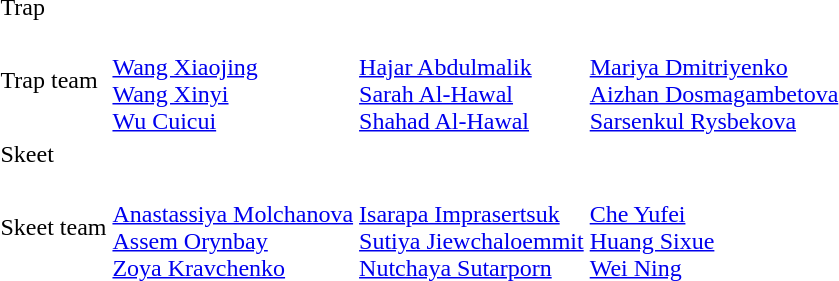<table>
<tr>
<td>Trap</td>
<td></td>
<td></td>
<td></td>
</tr>
<tr>
<td>Trap team</td>
<td><br><a href='#'>Wang Xiaojing</a><br><a href='#'>Wang Xinyi</a><br><a href='#'>Wu Cuicui</a></td>
<td><br><a href='#'>Hajar Abdulmalik</a><br><a href='#'>Sarah Al-Hawal</a><br><a href='#'>Shahad Al-Hawal</a></td>
<td><br><a href='#'>Mariya Dmitriyenko</a><br><a href='#'>Aizhan Dosmagambetova</a><br><a href='#'>Sarsenkul Rysbekova</a></td>
</tr>
<tr>
<td>Skeet</td>
<td></td>
<td></td>
<td></td>
</tr>
<tr>
<td>Skeet team</td>
<td><br><a href='#'>Anastassiya Molchanova</a><br><a href='#'>Assem Orynbay</a><br><a href='#'>Zoya Kravchenko</a></td>
<td><br><a href='#'>Isarapa Imprasertsuk</a><br><a href='#'>Sutiya Jiewchaloemmit</a><br><a href='#'>Nutchaya Sutarporn</a></td>
<td><br><a href='#'>Che Yufei</a><br><a href='#'>Huang Sixue</a><br><a href='#'>Wei Ning</a></td>
</tr>
</table>
